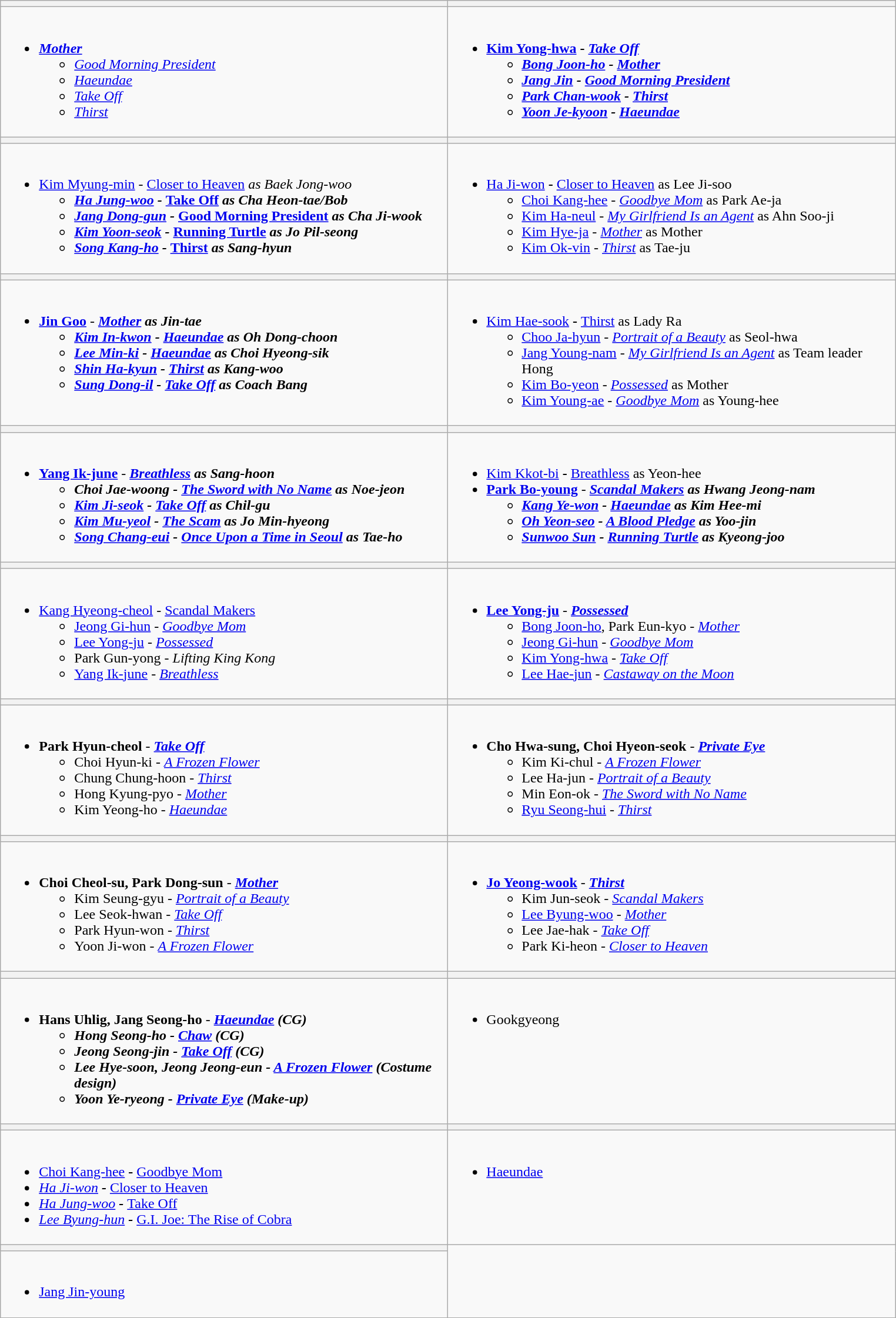<table class=wikitable>
<tr>
<th style="width:500px;"></th>
<th style="width:500px;"></th>
</tr>
<tr>
<td valign="top"><br><ul><li><strong><em><a href='#'>Mother</a></em></strong><ul><li><em><a href='#'>Good Morning President</a></em></li><li><em><a href='#'>Haeundae</a></em></li><li><em><a href='#'>Take Off</a></em></li><li><em><a href='#'>Thirst</a></em></li></ul></li></ul></td>
<td valign="top"><br><ul><li><strong><a href='#'>Kim Yong-hwa</a> - <em><a href='#'>Take Off</a><strong><em><ul><li><a href='#'>Bong Joon-ho</a> - </em><a href='#'>Mother</a><em></li><li><a href='#'>Jang Jin</a> - </em><a href='#'>Good Morning President</a><em></li><li><a href='#'>Park Chan-wook</a> - </em><a href='#'>Thirst</a><em></li><li><a href='#'>Yoon Je-kyoon</a> - </em><a href='#'>Haeundae</a><em></li></ul></li></ul></td>
</tr>
<tr>
<th></th>
<th></th>
</tr>
<tr>
<td valign="top"><br><ul><li></strong><a href='#'>Kim Myung-min</a> - </em><a href='#'>Closer to Heaven</a><em> as Baek Jong-woo<strong><ul><li><a href='#'>Ha Jung-woo</a> - </em><a href='#'>Take Off</a><em> as Cha Heon-tae/Bob</li><li><a href='#'>Jang Dong-gun</a> - </em><a href='#'>Good Morning President</a><em> as Cha Ji-wook</li><li><a href='#'>Kim Yoon-seok</a> - </em><a href='#'>Running Turtle</a><em> as Jo Pil-seong</li><li><a href='#'>Song Kang-ho</a> - </em><a href='#'>Thirst</a><em> as Sang-hyun</li></ul></li></ul></td>
<td valign="top"><br><ul><li></strong><a href='#'>Ha Ji-won</a><strong> - </em></strong><a href='#'>Closer to Heaven</a></em> as Lee Ji-soo</strong><ul><li><a href='#'>Choi Kang-hee</a> - <em><a href='#'>Goodbye Mom</a></em> as Park Ae-ja</li><li><a href='#'>Kim Ha-neul</a> - <em><a href='#'>My Girlfriend Is an Agent</a></em> as Ahn Soo-ji</li><li><a href='#'>Kim Hye-ja</a> - <em><a href='#'>Mother</a></em> as Mother</li><li><a href='#'>Kim Ok-vin</a> - <em><a href='#'>Thirst</a></em> as Tae-ju</li></ul></li></ul></td>
</tr>
<tr>
<th></th>
<th></th>
</tr>
<tr>
<td valign="top"><br><ul><li><strong><a href='#'>Jin Goo</a></strong> - <strong><em><a href='#'>Mother</a><em> as Jin-tae<strong><ul><li><a href='#'>Kim In-kwon</a> - </em><a href='#'>Haeundae</a><em> as Oh Dong-choon</li><li><a href='#'>Lee Min-ki</a> - </em><a href='#'>Haeundae</a><em> as Choi Hyeong-sik</li><li><a href='#'>Shin Ha-kyun</a> - </em><a href='#'>Thirst</a><em> as Kang-woo</li><li><a href='#'>Sung Dong-il</a> - </em><a href='#'>Take Off</a><em> as Coach Bang</li></ul></li></ul></td>
<td valign="top"><br><ul><li></strong><a href='#'>Kim Hae-sook</a><strong> - </em></strong><a href='#'>Thirst</a></em> as Lady Ra</strong><ul><li><a href='#'>Choo Ja-hyun</a> - <em><a href='#'>Portrait of a Beauty</a></em> as Seol-hwa</li><li><a href='#'>Jang Young-nam</a> - <em><a href='#'>My Girlfriend Is an Agent</a></em> as Team leader Hong</li><li><a href='#'>Kim Bo-yeon</a> - <em><a href='#'>Possessed</a></em> as Mother</li><li><a href='#'>Kim Young-ae</a> - <em><a href='#'>Goodbye Mom</a></em> as Young-hee</li></ul></li></ul></td>
</tr>
<tr>
<th></th>
<th></th>
</tr>
<tr>
<td valign="top"><br><ul><li><strong><a href='#'>Yang Ik-june</a></strong> - <strong><em><a href='#'>Breathless</a><em> as Sang-hoon<strong><ul><li>Choi Jae-woong - </em><a href='#'>The Sword with No Name</a><em> as Noe-jeon</li><li><a href='#'>Kim Ji-seok</a> - </em><a href='#'>Take Off</a><em> as Chil-gu</li><li><a href='#'>Kim Mu-yeol</a> - </em><a href='#'>The Scam</a><em> as Jo Min-hyeong</li><li><a href='#'>Song Chang-eui</a> - </em><a href='#'>Once Upon a Time in Seoul</a><em> as Tae-ho</li></ul></li></ul></td>
<td valign="top"><br><ul><li></strong><a href='#'>Kim Kkot-bi</a><strong> - </em></strong><a href='#'>Breathless</a></em> as Yeon-hee</strong></li><li><strong><a href='#'>Park Bo-young</a></strong> - <strong><em><a href='#'>Scandal Makers</a><em> as Hwang Jeong-nam<strong><ul><li><a href='#'>Kang Ye-won</a> - </em><a href='#'>Haeundae</a><em> as Kim Hee-mi</li><li><a href='#'>Oh Yeon-seo</a> - </em><a href='#'>A Blood Pledge</a><em> as Yoo-jin</li><li><a href='#'>Sunwoo Sun</a> - </em><a href='#'>Running Turtle</a><em> as Kyeong-joo</li></ul></li></ul></td>
</tr>
<tr>
<th></th>
<th></th>
</tr>
<tr>
<td valign="top"><br><ul><li></strong><a href='#'>Kang Hyeong-cheol</a>  - </em><a href='#'>Scandal Makers</a></em></strong><ul><li><a href='#'>Jeong Gi-hun</a> - <em><a href='#'>Goodbye Mom</a></em></li><li><a href='#'>Lee Yong-ju</a> - <em><a href='#'>Possessed</a></em></li><li>Park Gun-yong - <em>Lifting King Kong</em></li><li><a href='#'>Yang Ik-june</a> - <em><a href='#'>Breathless</a></em></li></ul></li></ul></td>
<td valign="top"><br><ul><li><strong><a href='#'>Lee Yong-ju</a></strong> - <strong><em><a href='#'>Possessed</a></em></strong><ul><li><a href='#'>Bong Joon-ho</a>, Park Eun-kyo - <em><a href='#'>Mother</a></em></li><li><a href='#'>Jeong Gi-hun</a> - <em><a href='#'>Goodbye Mom</a></em></li><li><a href='#'>Kim Yong-hwa</a> - <em><a href='#'>Take Off</a></em></li><li><a href='#'>Lee Hae-jun</a> - <em><a href='#'>Castaway on the Moon</a></em></li></ul></li></ul></td>
</tr>
<tr>
<th></th>
<th></th>
</tr>
<tr>
<td valign="top"><br><ul><li><strong>Park Hyun-cheol</strong> - <strong><em><a href='#'>Take Off</a></em></strong><ul><li>Choi Hyun-ki - <em><a href='#'>A Frozen Flower</a></em></li><li>Chung Chung-hoon - <em><a href='#'>Thirst</a></em></li><li>Hong Kyung-pyo - <em><a href='#'>Mother</a></em></li><li>Kim Yeong-ho  - <em><a href='#'>Haeundae</a></em></li></ul></li></ul></td>
<td valign="top"><br><ul><li><strong>Cho Hwa-sung, Choi Hyeon-seok</strong> - <strong><em><a href='#'>Private Eye</a></em></strong><ul><li>Kim Ki-chul - <em><a href='#'>A Frozen Flower</a></em></li><li>Lee Ha-jun - <em><a href='#'>Portrait of a Beauty</a></em></li><li>Min Eon-ok - <em><a href='#'>The Sword with No Name</a></em></li><li><a href='#'>Ryu Seong-hui</a> - <em><a href='#'>Thirst</a></em></li></ul></li></ul></td>
</tr>
<tr>
<th></th>
<th></th>
</tr>
<tr>
<td valign="top"><br><ul><li><strong>Choi Cheol-su, Park Dong-sun</strong> - <strong><em><a href='#'>Mother</a></em></strong><ul><li>Kim Seung-gyu - <em><a href='#'>Portrait of a Beauty</a></em></li><li>Lee Seok-hwan - <em><a href='#'>Take Off</a></em></li><li>Park Hyun-won - <em><a href='#'>Thirst</a></em></li><li>Yoon Ji-won - <em><a href='#'>A Frozen Flower</a></em></li></ul></li></ul></td>
<td valign="top"><br><ul><li><strong><a href='#'>Jo Yeong-wook</a></strong> - <strong><em><a href='#'>Thirst</a></em></strong><ul><li>Kim Jun-seok - <em><a href='#'>Scandal Makers</a></em></li><li><a href='#'>Lee Byung-woo</a> - <em><a href='#'>Mother</a></em></li><li>Lee Jae-hak - <em><a href='#'>Take Off</a></em></li><li>Park Ki-heon - <em><a href='#'>Closer to Heaven</a></em></li></ul></li></ul></td>
</tr>
<tr>
<th></th>
<th></th>
</tr>
<tr>
<td valign="top"><br><ul><li><strong>Hans Uhlig, Jang Seong-ho</strong> - <strong><em><a href='#'>Haeundae</a><em> (CG)<strong><ul><li>Hong Seong-ho - </em><a href='#'>Chaw</a><em> (CG)</li><li>Jeong Seong-jin - </em><a href='#'>Take Off</a><em> (CG)</li><li>Lee Hye-soon, Jeong Jeong-eun - </em><a href='#'>A Frozen Flower</a><em> (Costume design)</li><li>Yoon Ye-ryeong - </em><a href='#'>Private Eye</a><em> (Make-up)</li></ul></li></ul></td>
<td valign="top"><br><ul><li></em></strong>Gookgyeong<strong><em></li></ul></td>
</tr>
<tr>
<th></th>
<th></th>
</tr>
<tr>
<td valign="top"><br><ul><li></strong><a href='#'>Choi Kang-hee</a><strong> - </em></strong><a href='#'>Goodbye Mom</a><strong><em></li><li></strong><a href='#'>Ha Ji-won</a><strong> - </em></strong><a href='#'>Closer to Heaven</a><strong><em></li><li></strong><a href='#'>Ha Jung-woo</a><strong> - </em></strong><a href='#'>Take Off</a><strong><em></li><li></strong><a href='#'>Lee Byung-hun</a><strong> - </em></strong><a href='#'>G.I. Joe: The Rise of Cobra</a><strong><em></li></ul></td>
<td valign="top"><br><ul><li></em></strong><a href='#'>Haeundae</a><strong><em></li></ul></td>
</tr>
<tr>
<th></th>
</tr>
<tr>
<td valign="top"><br><ul><li></strong><a href='#'>Jang Jin-young</a><strong></li></ul></td>
</tr>
</table>
